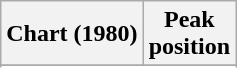<table class="wikitable sortable plainrowheaders" style="text-align:center">
<tr>
<th scope="col">Chart (1980)</th>
<th scope="col">Peak<br>position</th>
</tr>
<tr>
</tr>
<tr>
</tr>
<tr>
</tr>
</table>
